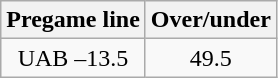<table class="wikitable">
<tr align="center">
<th style=>Pregame line</th>
<th style=>Over/under</th>
</tr>
<tr align="center">
<td>UAB –13.5</td>
<td>49.5</td>
</tr>
</table>
